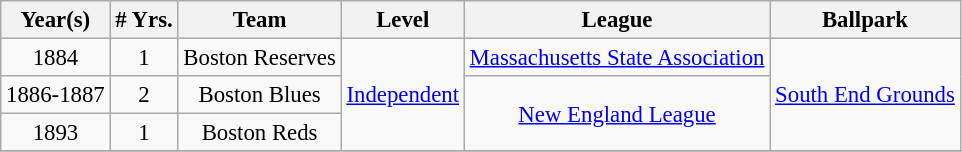<table class="wikitable" style="text-align:center; font-size: 95%;">
<tr>
<th>Year(s)</th>
<th># Yrs.</th>
<th>Team</th>
<th>Level</th>
<th>League</th>
<th>Ballpark</th>
</tr>
<tr>
<td>1884</td>
<td>1</td>
<td>Boston Reserves</td>
<td rowspan=3><a href='#'>Independent</a></td>
<td><a href='#'>Massachusetts State Association</a></td>
<td rowspan=3><a href='#'>South End Grounds</a></td>
</tr>
<tr>
<td>1886-1887</td>
<td>2</td>
<td>Boston Blues</td>
<td rowspan=2><a href='#'>New England League</a></td>
</tr>
<tr>
<td>1893</td>
<td>1</td>
<td>Boston Reds</td>
</tr>
<tr>
</tr>
</table>
